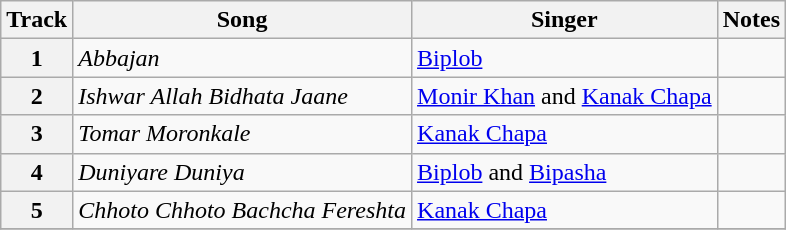<table class="wikitable plainrowheaders sortable">
<tr>
<th scope="col">Track</th>
<th scope="col">Song</th>
<th scope="col">Singer</th>
<th scope="col" class="unsortable">Notes</th>
</tr>
<tr>
<th scope="row">1</th>
<td><em>Abbajan</em></td>
<td><a href='#'>Biplob</a></td>
<td></td>
</tr>
<tr>
<th scope="row">2</th>
<td><em>Ishwar Allah Bidhata Jaane</em></td>
<td><a href='#'>Monir Khan</a> and <a href='#'>Kanak Chapa</a></td>
<td></td>
</tr>
<tr>
<th scope="row">3</th>
<td><em>Tomar Moronkale</em></td>
<td><a href='#'>Kanak Chapa</a></td>
<td></td>
</tr>
<tr>
<th scope="row">4</th>
<td><em>Duniyare Duniya</em></td>
<td><a href='#'>Biplob</a> and <a href='#'>Bipasha</a></td>
<td></td>
</tr>
<tr>
<th scope="row">5</th>
<td><em>Chhoto Chhoto Bachcha Fereshta</em></td>
<td><a href='#'>Kanak Chapa</a></td>
<td></td>
</tr>
<tr>
</tr>
</table>
